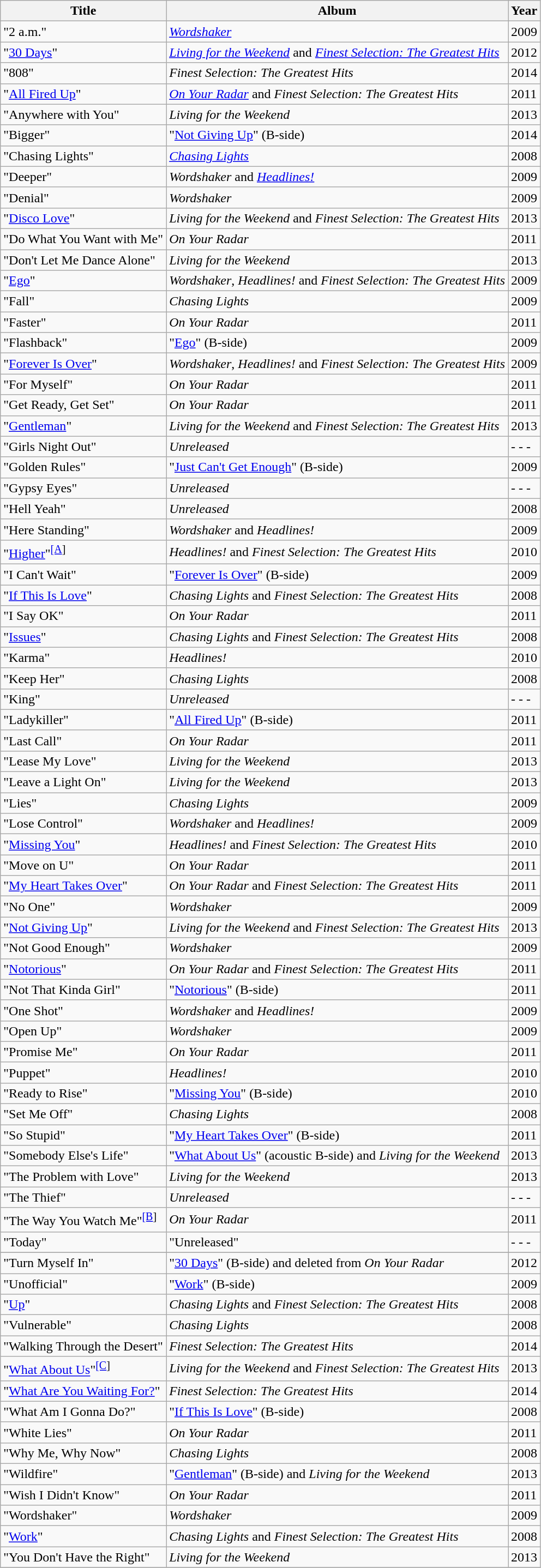<table class="wikitable sortable">
<tr a>
<th>Title</th>
<th>Album</th>
<th>Year</th>
</tr>
<tr>
<td><span></span>"2 a.m."</td>
<td><em><a href='#'>Wordshaker</a></em></td>
<td>2009</td>
</tr>
<tr>
<td>"<a href='#'>30 Days</a>"</td>
<td><em><a href='#'>Living for the Weekend</a></em> and <em><a href='#'>Finest Selection: The Greatest Hits</a></em></td>
<td>2012</td>
</tr>
<tr>
<td>"808"</td>
<td><em>Finest Selection: The Greatest Hits</em></td>
<td>2014</td>
</tr>
<tr>
<td><span></span>"<a href='#'>All Fired Up</a>"</td>
<td><em><a href='#'>On Your Radar</a></em> and <em>Finest Selection: The Greatest Hits</em></td>
<td>2011</td>
</tr>
<tr>
<td>"Anywhere with You"</td>
<td><em>Living for the Weekend</em></td>
<td>2013</td>
</tr>
<tr>
<td>"Bigger"</td>
<td>"<a href='#'>Not Giving Up</a>" (B-side)</td>
<td>2014</td>
</tr>
<tr>
<td><span></span>"Chasing Lights"</td>
<td><em><a href='#'>Chasing Lights</a></em></td>
<td>2008</td>
</tr>
<tr>
<td><span></span>"Deeper"</td>
<td><em>Wordshaker</em> and <em><a href='#'>Headlines!</a></em></td>
<td>2009</td>
</tr>
<tr>
<td>"Denial"</td>
<td><em>Wordshaker</em></td>
<td>2009</td>
</tr>
<tr>
<td>"<a href='#'>Disco Love</a>"</td>
<td><em>Living for the Weekend</em> and <em>Finest Selection: The Greatest Hits</em></td>
<td>2013</td>
</tr>
<tr>
<td>"Do What You Want with Me"</td>
<td><em>On Your Radar</em></td>
<td>2011</td>
</tr>
<tr>
<td>"Don't Let Me Dance Alone"</td>
<td><em>Living for the Weekend</em></td>
<td>2013</td>
</tr>
<tr>
<td><span></span>"<a href='#'>Ego</a>"</td>
<td><em>Wordshaker</em>, <em>Headlines!</em> and <em>Finest Selection: The Greatest Hits</em></td>
<td>2009</td>
</tr>
<tr>
<td><span></span>"Fall"</td>
<td><em>Chasing Lights</em></td>
<td>2009</td>
</tr>
<tr>
<td>"Faster"</td>
<td><em>On Your Radar</em></td>
<td>2011</td>
</tr>
<tr>
<td>"Flashback"</td>
<td>"<a href='#'>Ego</a>" (B-side)</td>
<td>2009</td>
</tr>
<tr>
<td>"<a href='#'>Forever Is Over</a>"</td>
<td><em>Wordshaker</em>, <em>Headlines!</em> and <em>Finest Selection: The Greatest Hits</em></td>
<td>2009</td>
</tr>
<tr>
<td><span></span>"For Myself"</td>
<td><em>On Your Radar</em></td>
<td>2011</td>
</tr>
<tr>
<td><span></span>"Get Ready, Get Set"</td>
<td><em>On Your Radar</em></td>
<td>2011</td>
</tr>
<tr>
<td>"<a href='#'>Gentleman</a>"</td>
<td><em>Living for the Weekend</em> and <em>Finest Selection: The Greatest Hits</em></td>
<td>2013</td>
</tr>
<tr>
<td><span></span>"Girls Night Out"</td>
<td><em>Unreleased</em></td>
<td>- - -</td>
</tr>
<tr>
<td>"Golden Rules"</td>
<td>"<a href='#'>Just Can't Get Enough</a>" (B-side)</td>
<td>2009</td>
</tr>
<tr>
<td><span></span>"Gypsy Eyes"</td>
<td><em>Unreleased</em></td>
<td>- - -</td>
</tr>
<tr>
<td>"Hell Yeah"</td>
<td><em>Unreleased</em></td>
<td>2008</td>
</tr>
<tr>
<td>"Here Standing"</td>
<td><em>Wordshaker</em> and <em>Headlines!</em></td>
<td>2009</td>
</tr>
<tr>
<td>"<a href='#'>Higher</a>"<sup><a href='#'>[A</a>]</sup></td>
<td><em>Headlines!</em> and <em>Finest Selection: The Greatest Hits</em></td>
<td>2010</td>
</tr>
<tr>
<td><span></span>"I Can't Wait"</td>
<td>"<a href='#'>Forever Is Over</a>" (B-side)</td>
<td>2009</td>
</tr>
<tr>
<td>"<a href='#'>If This Is Love</a>"</td>
<td><em>Chasing Lights</em> and <em>Finest Selection: The Greatest Hits</em></td>
<td>2008</td>
</tr>
<tr>
<td>"I Say OK"</td>
<td><em>On Your Radar</em></td>
<td>2011</td>
</tr>
<tr>
<td>"<a href='#'>Issues</a>"</td>
<td><em>Chasing Lights</em> and <em>Finest Selection: The Greatest Hits</em></td>
<td>2008</td>
</tr>
<tr>
<td><span></span>"Karma"</td>
<td><em>Headlines!</em></td>
<td>2010</td>
</tr>
<tr>
<td>"Keep Her"</td>
<td><em>Chasing Lights</em></td>
<td>2008</td>
</tr>
<tr>
<td><span></span>"King"</td>
<td><em>Unreleased</em></td>
<td>- - -</td>
</tr>
<tr>
<td><span></span>"Ladykiller"</td>
<td>"<a href='#'>All Fired Up</a>" (B-side)</td>
<td>2011</td>
</tr>
<tr>
<td>"Last Call"</td>
<td><em>On Your Radar</em></td>
<td>2011</td>
</tr>
<tr>
<td>"Lease My Love"</td>
<td><em>Living for the Weekend</em></td>
<td>2013</td>
</tr>
<tr>
<td>"Leave a Light On"</td>
<td><em>Living for the Weekend</em></td>
<td>2013</td>
</tr>
<tr>
<td>"Lies"</td>
<td><em>Chasing Lights</em></td>
<td>2009</td>
</tr>
<tr>
<td>"Lose Control"</td>
<td><em>Wordshaker</em> and <em>Headlines!</em></td>
<td>2009</td>
</tr>
<tr>
<td><span></span>"<a href='#'>Missing You</a>"</td>
<td><em>Headlines!</em> and <em>Finest Selection: The Greatest Hits</em></td>
<td>2010</td>
</tr>
<tr>
<td>"Move on U"</td>
<td><em>On Your Radar</em></td>
<td>2011</td>
</tr>
<tr>
<td>"<a href='#'>My Heart Takes Over</a>"</td>
<td><em>On Your Radar</em> and <em>Finest Selection: The Greatest Hits</em></td>
<td>2011</td>
</tr>
<tr>
<td><span></span>"No One"</td>
<td><em>Wordshaker</em></td>
<td>2009</td>
</tr>
<tr>
<td>"<a href='#'>Not Giving Up</a>"</td>
<td><em>Living for the Weekend</em> and <em>Finest Selection: The Greatest Hits</em></td>
<td>2013</td>
</tr>
<tr>
<td>"Not Good Enough"</td>
<td><em>Wordshaker</em></td>
<td>2009</td>
</tr>
<tr>
<td>"<a href='#'>Notorious</a>"</td>
<td><em>On Your Radar</em> and <em>Finest Selection: The Greatest Hits</em></td>
<td>2011</td>
</tr>
<tr>
<td>"Not That Kinda Girl"</td>
<td>"<a href='#'>Notorious</a>" (B-side)</td>
<td>2011</td>
</tr>
<tr>
<td><span></span>"One Shot"</td>
<td><em>Wordshaker</em> and <em>Headlines!</em></td>
<td>2009</td>
</tr>
<tr>
<td>"Open Up"</td>
<td><em>Wordshaker</em></td>
<td>2009</td>
</tr>
<tr>
<td><span></span>"Promise Me"</td>
<td><em>On Your Radar</em></td>
<td>2011</td>
</tr>
<tr>
<td>"Puppet"</td>
<td><em>Headlines!</em></td>
<td>2010</td>
</tr>
<tr>
<td><span></span>"Ready to Rise"</td>
<td>"<a href='#'>Missing You</a>" (B-side)</td>
<td>2010</td>
</tr>
<tr>
<td><span></span>"Set Me Off"</td>
<td><em>Chasing Lights</em></td>
<td>2008</td>
</tr>
<tr>
<td>"So Stupid"</td>
<td>"<a href='#'>My Heart Takes Over</a>" (B-side)</td>
<td>2011</td>
</tr>
<tr>
<td>"Somebody Else's Life"</td>
<td>"<a href='#'>What About Us</a>" (acoustic B-side) and <em>Living for the Weekend</em></td>
<td>2013</td>
</tr>
<tr>
<td>"The Problem with Love"</td>
<td><em>Living for the Weekend</em></td>
<td>2013</td>
</tr>
<tr>
<td><span></span>"The Thief"</td>
<td><em>Unreleased</em></td>
<td>- - -</td>
</tr>
<tr>
<td><span></span>"The Way You Watch Me"<sup><a href='#'>[B</a>]</sup></td>
<td><em>On Your Radar</em></td>
<td>2011</td>
</tr>
<tr>
<td>"Today"</td>
<td>"Unreleased"</td>
<td>- - -</td>
</tr>
<tr>
</tr>
<tr>
<td>"Turn Myself In"</td>
<td>"<a href='#'>30 Days</a>" (B-side) and deleted from <em>On Your Radar</em></td>
<td>2012</td>
</tr>
<tr>
<td><span></span>"Unofficial"</td>
<td>"<a href='#'>Work</a>" (B-side)</td>
<td>2009</td>
</tr>
<tr>
<td>"<a href='#'>Up</a>"</td>
<td><em>Chasing Lights</em> and <em>Finest Selection: The Greatest Hits</em></td>
<td>2008</td>
</tr>
<tr>
<td><span></span>"Vulnerable"</td>
<td><em>Chasing Lights</em></td>
<td>2008</td>
</tr>
<tr>
<td>"Walking Through the Desert"</td>
<td><em>Finest Selection: The Greatest Hits</em></td>
<td>2014</td>
</tr>
<tr>
<td><span></span>"<a href='#'>What About Us</a>"<sup><a href='#'>[C</a>]</sup></td>
<td><em>Living for the Weekend</em> and <em>Finest Selection: The Greatest Hits</em></td>
<td>2013</td>
</tr>
<tr>
<td>"<a href='#'>What Are You Waiting For?</a>"</td>
<td><em>Finest Selection: The Greatest Hits</em></td>
<td>2014</td>
</tr>
<tr>
<td><span></span>"What Am I Gonna Do?"</td>
<td>"<a href='#'>If This Is Love</a>" (B-side)</td>
<td>2008</td>
</tr>
<tr>
<td>"White Lies"</td>
<td><em>On Your Radar</em></td>
<td>2011</td>
</tr>
<tr>
<td>"Why Me, Why Now"</td>
<td><em>Chasing Lights</em></td>
<td>2008</td>
</tr>
<tr>
<td>"Wildfire"</td>
<td>"<a href='#'>Gentleman</a>" (B-side) and <em>Living for the Weekend</em></td>
<td>2013</td>
</tr>
<tr>
<td>"Wish I Didn't Know"</td>
<td><em>On Your Radar</em></td>
<td>2011</td>
</tr>
<tr>
<td>"Wordshaker"</td>
<td><em>Wordshaker</em></td>
<td>2009</td>
</tr>
<tr>
<td>"<a href='#'>Work</a>"</td>
<td><em>Chasing Lights</em> and <em>Finest Selection: The Greatest Hits</em></td>
<td>2008</td>
</tr>
<tr>
<td>"You Don't Have the Right"</td>
<td><em>Living for the Weekend</em></td>
<td>2013</td>
</tr>
<tr>
</tr>
</table>
